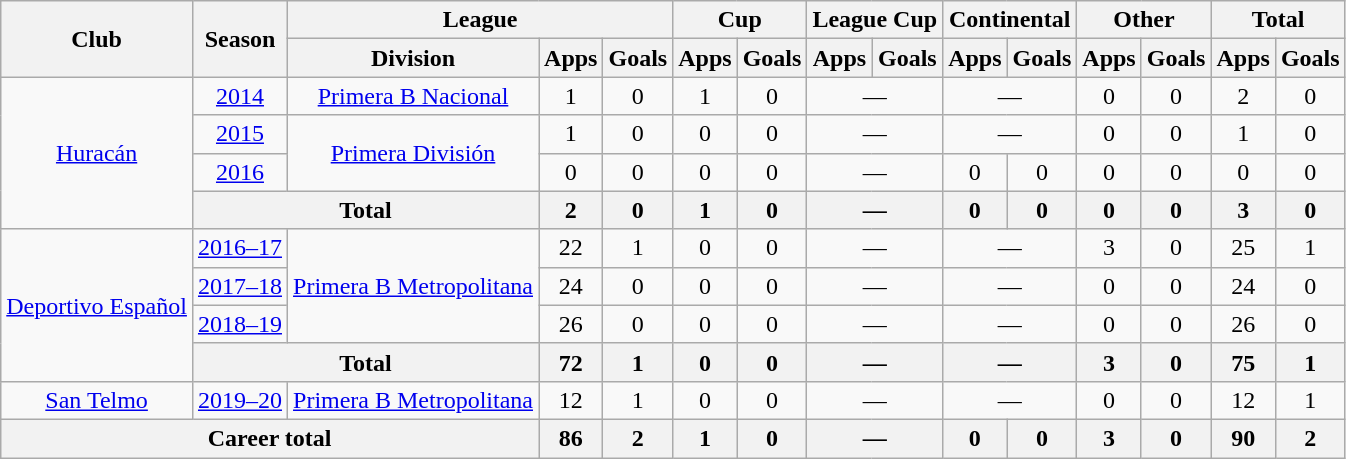<table class="wikitable" style="text-align:center">
<tr>
<th rowspan="2">Club</th>
<th rowspan="2">Season</th>
<th colspan="3">League</th>
<th colspan="2">Cup</th>
<th colspan="2">League Cup</th>
<th colspan="2">Continental</th>
<th colspan="2">Other</th>
<th colspan="2">Total</th>
</tr>
<tr>
<th>Division</th>
<th>Apps</th>
<th>Goals</th>
<th>Apps</th>
<th>Goals</th>
<th>Apps</th>
<th>Goals</th>
<th>Apps</th>
<th>Goals</th>
<th>Apps</th>
<th>Goals</th>
<th>Apps</th>
<th>Goals</th>
</tr>
<tr>
<td rowspan="4"><a href='#'>Huracán</a></td>
<td><a href='#'>2014</a></td>
<td rowspan="1"><a href='#'>Primera B Nacional</a></td>
<td>1</td>
<td>0</td>
<td>1</td>
<td>0</td>
<td colspan="2">—</td>
<td colspan="2">—</td>
<td>0</td>
<td>0</td>
<td>2</td>
<td>0</td>
</tr>
<tr>
<td><a href='#'>2015</a></td>
<td rowspan="2"><a href='#'>Primera División</a></td>
<td>1</td>
<td>0</td>
<td>0</td>
<td>0</td>
<td colspan="2">—</td>
<td colspan="2">—</td>
<td>0</td>
<td>0</td>
<td>1</td>
<td>0</td>
</tr>
<tr>
<td><a href='#'>2016</a></td>
<td>0</td>
<td>0</td>
<td>0</td>
<td>0</td>
<td colspan="2">—</td>
<td>0</td>
<td>0</td>
<td>0</td>
<td>0</td>
<td>0</td>
<td>0</td>
</tr>
<tr>
<th colspan="2">Total</th>
<th>2</th>
<th>0</th>
<th>1</th>
<th>0</th>
<th colspan="2">—</th>
<th>0</th>
<th>0</th>
<th>0</th>
<th>0</th>
<th>3</th>
<th>0</th>
</tr>
<tr>
<td rowspan="4"><a href='#'>Deportivo Español</a></td>
<td><a href='#'>2016–17</a></td>
<td rowspan="3"><a href='#'>Primera B Metropolitana</a></td>
<td>22</td>
<td>1</td>
<td>0</td>
<td>0</td>
<td colspan="2">—</td>
<td colspan="2">—</td>
<td>3</td>
<td>0</td>
<td>25</td>
<td>1</td>
</tr>
<tr>
<td><a href='#'>2017–18</a></td>
<td>24</td>
<td>0</td>
<td>0</td>
<td>0</td>
<td colspan="2">—</td>
<td colspan="2">—</td>
<td>0</td>
<td>0</td>
<td>24</td>
<td>0</td>
</tr>
<tr>
<td><a href='#'>2018–19</a></td>
<td>26</td>
<td>0</td>
<td>0</td>
<td>0</td>
<td colspan="2">—</td>
<td colspan="2">—</td>
<td>0</td>
<td>0</td>
<td>26</td>
<td>0</td>
</tr>
<tr>
<th colspan="2">Total</th>
<th>72</th>
<th>1</th>
<th>0</th>
<th>0</th>
<th colspan="2">—</th>
<th colspan="2">—</th>
<th>3</th>
<th>0</th>
<th>75</th>
<th>1</th>
</tr>
<tr>
<td rowspan="1"><a href='#'>San Telmo</a></td>
<td><a href='#'>2019–20</a></td>
<td rowspan="1"><a href='#'>Primera B Metropolitana</a></td>
<td>12</td>
<td>1</td>
<td>0</td>
<td>0</td>
<td colspan="2">—</td>
<td colspan="2">—</td>
<td>0</td>
<td>0</td>
<td>12</td>
<td>1</td>
</tr>
<tr>
<th colspan="3">Career total</th>
<th>86</th>
<th>2</th>
<th>1</th>
<th>0</th>
<th colspan="2">—</th>
<th>0</th>
<th>0</th>
<th>3</th>
<th>0</th>
<th>90</th>
<th>2</th>
</tr>
</table>
